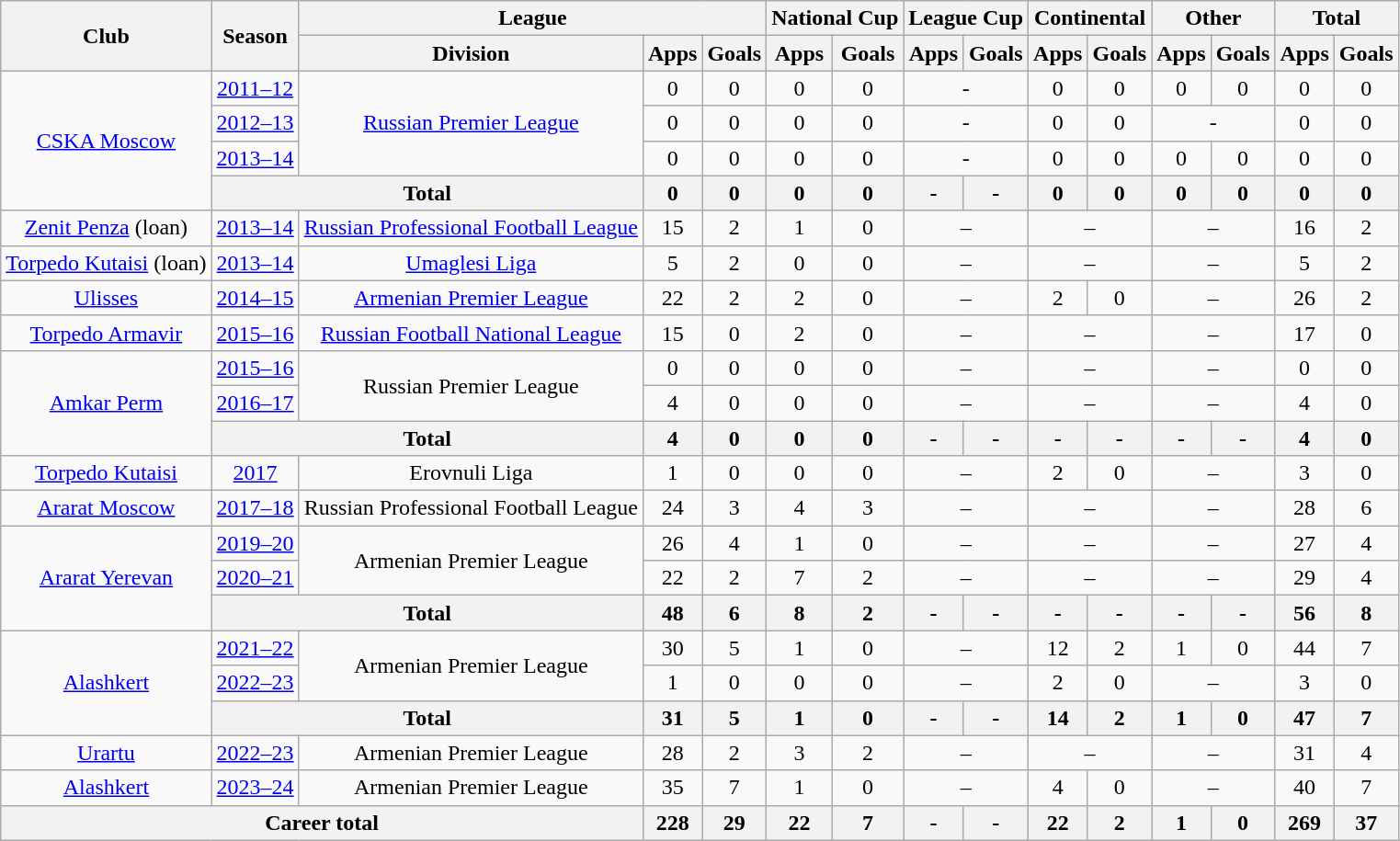<table class="wikitable" style="text-align: center;">
<tr>
<th rowspan="2">Club</th>
<th rowspan="2">Season</th>
<th colspan="3">League</th>
<th colspan="2">National Cup</th>
<th colspan="2">League Cup</th>
<th colspan="2">Continental</th>
<th colspan="2">Other</th>
<th colspan="2">Total</th>
</tr>
<tr>
<th>Division</th>
<th>Apps</th>
<th>Goals</th>
<th>Apps</th>
<th>Goals</th>
<th>Apps</th>
<th>Goals</th>
<th>Apps</th>
<th>Goals</th>
<th>Apps</th>
<th>Goals</th>
<th>Apps</th>
<th>Goals</th>
</tr>
<tr>
<td rowspan="4" valign="center"><a href='#'>CSKA Moscow</a></td>
<td><a href='#'>2011–12</a></td>
<td rowspan="3" valign="center"><a href='#'>Russian Premier League</a></td>
<td>0</td>
<td>0</td>
<td>0</td>
<td>0</td>
<td colspan="2">-</td>
<td>0</td>
<td>0</td>
<td>0</td>
<td>0</td>
<td>0</td>
<td>0</td>
</tr>
<tr>
<td><a href='#'>2012–13</a></td>
<td>0</td>
<td>0</td>
<td>0</td>
<td>0</td>
<td colspan="2">-</td>
<td>0</td>
<td>0</td>
<td colspan="2">-</td>
<td>0</td>
<td>0</td>
</tr>
<tr>
<td><a href='#'>2013–14</a></td>
<td>0</td>
<td>0</td>
<td>0</td>
<td>0</td>
<td colspan="2">-</td>
<td>0</td>
<td>0</td>
<td>0</td>
<td>0</td>
<td>0</td>
<td>0</td>
</tr>
<tr>
<th colspan="2">Total</th>
<th>0</th>
<th>0</th>
<th>0</th>
<th>0</th>
<th>-</th>
<th>-</th>
<th>0</th>
<th>0</th>
<th>0</th>
<th>0</th>
<th>0</th>
<th>0</th>
</tr>
<tr>
<td valign="center"><a href='#'>Zenit Penza</a> (loan)</td>
<td><a href='#'>2013–14</a></td>
<td><a href='#'>Russian Professional Football League</a></td>
<td>15</td>
<td>2</td>
<td>1</td>
<td>0</td>
<td colspan="2">–</td>
<td colspan="2">–</td>
<td colspan="2">–</td>
<td>16</td>
<td>2</td>
</tr>
<tr>
<td valign="center"><a href='#'>Torpedo Kutaisi</a> (loan)</td>
<td><a href='#'>2013–14</a></td>
<td><a href='#'>Umaglesi Liga</a></td>
<td>5</td>
<td>2</td>
<td>0</td>
<td>0</td>
<td colspan="2">–</td>
<td colspan="2">–</td>
<td colspan="2">–</td>
<td>5</td>
<td>2</td>
</tr>
<tr>
<td valign="center"><a href='#'>Ulisses</a></td>
<td><a href='#'>2014–15</a></td>
<td><a href='#'>Armenian Premier League</a></td>
<td>22</td>
<td>2</td>
<td>2</td>
<td>0</td>
<td colspan="2">–</td>
<td>2</td>
<td>0</td>
<td colspan="2">–</td>
<td>26</td>
<td>2</td>
</tr>
<tr>
<td valign="center"><a href='#'>Torpedo Armavir</a></td>
<td><a href='#'>2015–16</a></td>
<td><a href='#'>Russian Football National League</a></td>
<td>15</td>
<td>0</td>
<td>2</td>
<td>0</td>
<td colspan="2">–</td>
<td colspan="2">–</td>
<td colspan="2">–</td>
<td>17</td>
<td>0</td>
</tr>
<tr>
<td rowspan="3" valign="center"><a href='#'>Amkar Perm</a></td>
<td><a href='#'>2015–16</a></td>
<td rowspan="2" valign="center">Russian Premier League</td>
<td>0</td>
<td>0</td>
<td>0</td>
<td>0</td>
<td colspan="2">–</td>
<td colspan="2">–</td>
<td colspan="2">–</td>
<td>0</td>
<td>0</td>
</tr>
<tr>
<td><a href='#'>2016–17</a></td>
<td>4</td>
<td>0</td>
<td>0</td>
<td>0</td>
<td colspan="2">–</td>
<td colspan="2">–</td>
<td colspan="2">–</td>
<td>4</td>
<td>0</td>
</tr>
<tr>
<th colspan="2">Total</th>
<th>4</th>
<th>0</th>
<th>0</th>
<th>0</th>
<th>-</th>
<th>-</th>
<th>-</th>
<th>-</th>
<th>-</th>
<th>-</th>
<th>4</th>
<th>0</th>
</tr>
<tr>
<td valign="center"><a href='#'>Torpedo Kutaisi</a></td>
<td><a href='#'>2017</a></td>
<td>Erovnuli Liga</td>
<td>1</td>
<td>0</td>
<td>0</td>
<td>0</td>
<td colspan="2">–</td>
<td>2</td>
<td>0</td>
<td colspan="2">–</td>
<td>3</td>
<td>0</td>
</tr>
<tr>
<td valign="center"><a href='#'>Ararat Moscow</a></td>
<td><a href='#'>2017–18</a></td>
<td>Russian Professional Football League</td>
<td>24</td>
<td>3</td>
<td>4</td>
<td>3</td>
<td colspan="2">–</td>
<td colspan="2">–</td>
<td colspan="2">–</td>
<td>28</td>
<td>6</td>
</tr>
<tr>
<td rowspan="3" valign="center"><a href='#'>Ararat Yerevan</a></td>
<td><a href='#'>2019–20</a></td>
<td rowspan="2" valign="center">Armenian Premier League</td>
<td>26</td>
<td>4</td>
<td>1</td>
<td>0</td>
<td colspan="2">–</td>
<td colspan="2">–</td>
<td colspan="2">–</td>
<td>27</td>
<td>4</td>
</tr>
<tr>
<td><a href='#'>2020–21</a></td>
<td>22</td>
<td>2</td>
<td>7</td>
<td>2</td>
<td colspan="2">–</td>
<td colspan="2">–</td>
<td colspan="2">–</td>
<td>29</td>
<td>4</td>
</tr>
<tr>
<th colspan="2">Total</th>
<th>48</th>
<th>6</th>
<th>8</th>
<th>2</th>
<th>-</th>
<th>-</th>
<th>-</th>
<th>-</th>
<th>-</th>
<th>-</th>
<th>56</th>
<th>8</th>
</tr>
<tr>
<td rowspan="3" valign="center"><a href='#'>Alashkert</a></td>
<td><a href='#'>2021–22</a></td>
<td rowspan="2" valign="center">Armenian Premier League</td>
<td>30</td>
<td>5</td>
<td>1</td>
<td>0</td>
<td colspan="2">–</td>
<td>12</td>
<td>2</td>
<td>1</td>
<td>0</td>
<td>44</td>
<td>7</td>
</tr>
<tr>
<td><a href='#'>2022–23</a></td>
<td>1</td>
<td>0</td>
<td>0</td>
<td>0</td>
<td colspan="2">–</td>
<td>2</td>
<td>0</td>
<td colspan="2">–</td>
<td>3</td>
<td>0</td>
</tr>
<tr>
<th colspan="2">Total</th>
<th>31</th>
<th>5</th>
<th>1</th>
<th>0</th>
<th>-</th>
<th>-</th>
<th>14</th>
<th>2</th>
<th>1</th>
<th>0</th>
<th>47</th>
<th>7</th>
</tr>
<tr>
<td valign="center"><a href='#'>Urartu</a></td>
<td><a href='#'>2022–23</a></td>
<td>Armenian Premier League</td>
<td>28</td>
<td>2</td>
<td>3</td>
<td>2</td>
<td colspan="2">–</td>
<td colspan="2">–</td>
<td colspan="2">–</td>
<td>31</td>
<td>4</td>
</tr>
<tr>
<td valign="center"><a href='#'>Alashkert</a></td>
<td><a href='#'>2023–24</a></td>
<td>Armenian Premier League</td>
<td>35</td>
<td>7</td>
<td>1</td>
<td>0</td>
<td colspan="2">–</td>
<td>4</td>
<td>0</td>
<td colspan="2">–</td>
<td>40</td>
<td>7</td>
</tr>
<tr>
<th colspan="3">Career total</th>
<th>228</th>
<th>29</th>
<th>22</th>
<th>7</th>
<th>-</th>
<th>-</th>
<th>22</th>
<th>2</th>
<th>1</th>
<th>0</th>
<th>269</th>
<th>37</th>
</tr>
</table>
